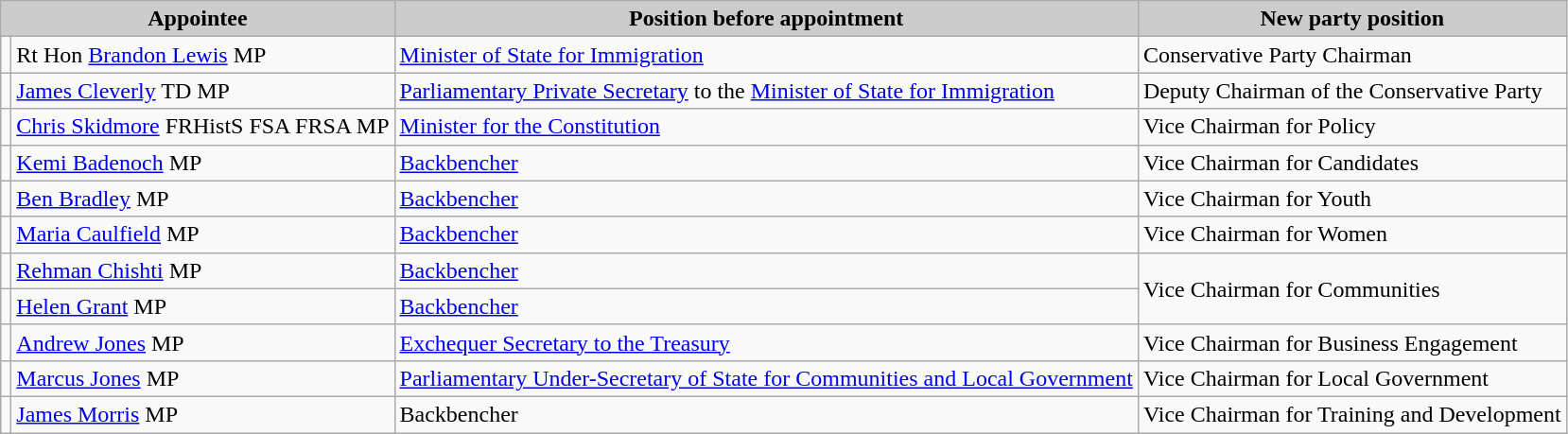<table class="wikitable">
<tr>
<th scope="col" style="background:#ccc;" colspan=2>Appointee</th>
<th scope="col" style="background:#ccc;">Position before appointment</th>
<th scope="col" style="background:#ccc;">New party position</th>
</tr>
<tr>
<td></td>
<td>Rt Hon <a href='#'>Brandon Lewis</a> MP</td>
<td><a href='#'>Minister of State for Immigration</a></td>
<td>Conservative Party Chairman</td>
</tr>
<tr>
<td></td>
<td><a href='#'>James Cleverly</a> TD MP</td>
<td><a href='#'>Parliamentary Private Secretary</a> to the <a href='#'>Minister of State for Immigration</a></td>
<td>Deputy Chairman of the Conservative Party</td>
</tr>
<tr>
<td></td>
<td><a href='#'>Chris Skidmore</a> FRHistS FSA FRSA MP</td>
<td><a href='#'>Minister for the Constitution</a></td>
<td>Vice Chairman for Policy</td>
</tr>
<tr>
<td></td>
<td><a href='#'>Kemi Badenoch</a> MP</td>
<td><a href='#'>Backbencher</a></td>
<td>Vice Chairman for Candidates</td>
</tr>
<tr>
<td></td>
<td><a href='#'>Ben Bradley</a> MP</td>
<td><a href='#'>Backbencher</a></td>
<td>Vice Chairman for Youth</td>
</tr>
<tr>
<td></td>
<td><a href='#'>Maria Caulfield</a> MP</td>
<td><a href='#'>Backbencher</a></td>
<td>Vice Chairman for Women</td>
</tr>
<tr>
<td></td>
<td><a href='#'>Rehman Chishti</a> MP</td>
<td><a href='#'>Backbencher</a></td>
<td rowspan=2>Vice Chairman for Communities</td>
</tr>
<tr>
<td></td>
<td><a href='#'>Helen Grant</a> MP</td>
<td><a href='#'>Backbencher</a></td>
</tr>
<tr>
<td></td>
<td><a href='#'>Andrew Jones</a> MP</td>
<td><a href='#'>Exchequer Secretary to the Treasury</a></td>
<td>Vice Chairman for Business Engagement</td>
</tr>
<tr>
<td></td>
<td><a href='#'>Marcus Jones</a> MP</td>
<td><a href='#'>Parliamentary Under-Secretary of State for Communities and Local Government</a></td>
<td>Vice Chairman for Local Government</td>
</tr>
<tr>
<td></td>
<td><a href='#'>James Morris</a> MP</td>
<td>Backbencher</td>
<td>Vice Chairman for Training and Development</td>
</tr>
</table>
